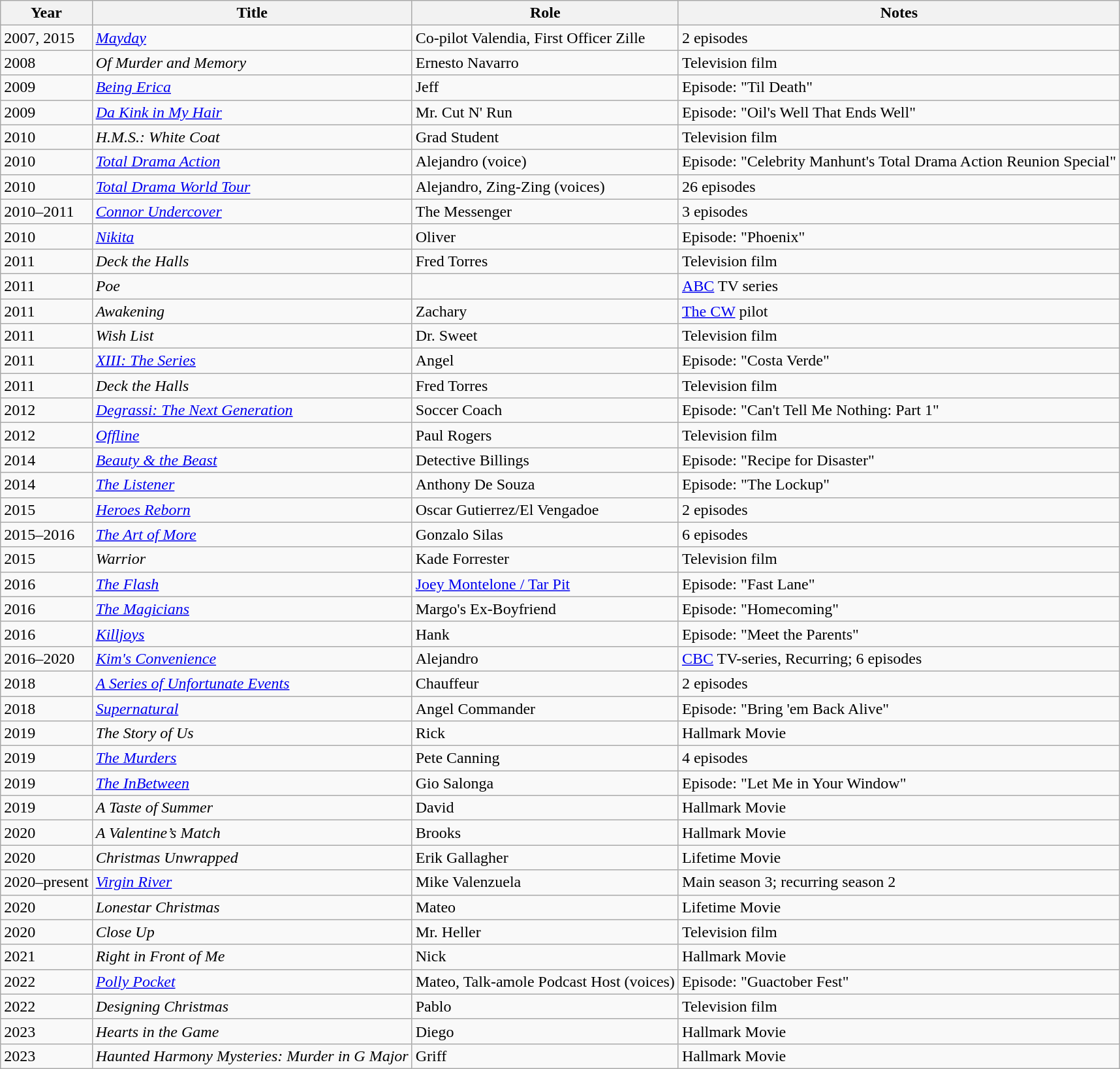<table class="wikitable sortable">
<tr>
<th>Year</th>
<th>Title</th>
<th>Role</th>
<th class="unsortable">Notes</th>
</tr>
<tr>
<td>2007, 2015</td>
<td><em><a href='#'>Mayday</a></em></td>
<td>Co-pilot Valendia, First Officer Zille</td>
<td>2 episodes</td>
</tr>
<tr>
<td>2008</td>
<td><em>Of Murder and Memory</em></td>
<td>Ernesto Navarro</td>
<td>Television film</td>
</tr>
<tr>
<td>2009</td>
<td><em><a href='#'>Being Erica</a></em></td>
<td>Jeff</td>
<td>Episode: "Til Death"</td>
</tr>
<tr>
<td>2009</td>
<td><em><a href='#'>Da Kink in My Hair</a></em></td>
<td>Mr. Cut N' Run</td>
<td>Episode: "Oil's Well That Ends Well"</td>
</tr>
<tr>
<td>2010</td>
<td><em>H.M.S.: White Coat</em></td>
<td>Grad Student</td>
<td>Television film</td>
</tr>
<tr>
<td>2010</td>
<td><em><a href='#'>Total Drama Action</a></em></td>
<td>Alejandro (voice)</td>
<td>Episode: "Celebrity Manhunt's Total Drama Action Reunion Special"</td>
</tr>
<tr>
<td>2010</td>
<td><em><a href='#'>Total Drama World Tour</a></em></td>
<td>Alejandro, Zing-Zing (voices)</td>
<td>26 episodes</td>
</tr>
<tr>
<td>2010–2011</td>
<td><em><a href='#'>Connor Undercover</a></em></td>
<td>The Messenger</td>
<td>3 episodes</td>
</tr>
<tr>
<td>2010</td>
<td><em><a href='#'>Nikita</a></em></td>
<td>Oliver</td>
<td>Episode: "Phoenix"</td>
</tr>
<tr>
<td>2011</td>
<td><em>Deck the Halls</em></td>
<td>Fred Torres</td>
<td>Television film</td>
</tr>
<tr>
<td>2011</td>
<td><em>Poe</em></td>
<td></td>
<td><a href='#'>ABC</a> TV series</td>
</tr>
<tr>
<td>2011</td>
<td><em>Awakening</em></td>
<td>Zachary</td>
<td><a href='#'>The CW</a> pilot</td>
</tr>
<tr>
<td>2011</td>
<td><em>Wish List</em></td>
<td>Dr. Sweet</td>
<td>Television film</td>
</tr>
<tr>
<td>2011</td>
<td><em><a href='#'>XIII: The Series</a></em></td>
<td>Angel</td>
<td>Episode: "Costa Verde"</td>
</tr>
<tr>
<td>2011</td>
<td><em>Deck the Halls</em></td>
<td>Fred Torres</td>
<td>Television film</td>
</tr>
<tr>
<td>2012</td>
<td><em><a href='#'>Degrassi: The Next Generation</a></em></td>
<td>Soccer Coach</td>
<td>Episode: "Can't Tell Me Nothing: Part 1"</td>
</tr>
<tr>
<td>2012</td>
<td><em><a href='#'>Offline</a></em></td>
<td>Paul Rogers</td>
<td>Television film</td>
</tr>
<tr>
<td>2014</td>
<td><em><a href='#'>Beauty & the Beast</a></em></td>
<td>Detective Billings</td>
<td>Episode: "Recipe for Disaster"</td>
</tr>
<tr>
<td>2014</td>
<td data-sort-value="Listener, The"><em><a href='#'>The Listener</a></em></td>
<td>Anthony De Souza</td>
<td>Episode: "The Lockup"</td>
</tr>
<tr>
<td>2015</td>
<td><em><a href='#'>Heroes Reborn</a></em></td>
<td>Oscar Gutierrez/El Vengadoe</td>
<td>2 episodes</td>
</tr>
<tr>
<td>2015–2016</td>
<td data-sort-value="Art of More, The"><em><a href='#'>The Art of More</a></em></td>
<td>Gonzalo Silas</td>
<td>6 episodes</td>
</tr>
<tr>
<td>2015</td>
<td><em>Warrior</em></td>
<td>Kade Forrester</td>
<td>Television film</td>
</tr>
<tr>
<td>2016</td>
<td data-sort-value="Flash, The"><em><a href='#'>The Flash</a></em></td>
<td><a href='#'>Joey Montelone / Tar Pit</a></td>
<td>Episode: "Fast Lane"</td>
</tr>
<tr>
<td>2016</td>
<td data-sort-value="Magicians, The"><em><a href='#'>The Magicians</a></em></td>
<td>Margo's Ex-Boyfriend</td>
<td>Episode: "Homecoming"</td>
</tr>
<tr>
<td>2016</td>
<td><em><a href='#'>Killjoys</a></em></td>
<td>Hank</td>
<td>Episode: "Meet the Parents"</td>
</tr>
<tr>
<td>2016–2020</td>
<td><em><a href='#'>Kim's Convenience</a></em></td>
<td>Alejandro</td>
<td><a href='#'>CBC</a> TV-series, Recurring; 6 episodes</td>
</tr>
<tr>
<td>2018</td>
<td data-sort-value="Series of Unfortunate Events, A"><a href='#'><em>A Series of Unfortunate Events</em></a></td>
<td>Chauffeur</td>
<td>2 episodes</td>
</tr>
<tr>
<td>2018</td>
<td><em><a href='#'>Supernatural</a></em></td>
<td>Angel Commander</td>
<td>Episode: "Bring 'em Back Alive"</td>
</tr>
<tr>
<td>2019</td>
<td data-sort-value="Story of Us, The"><em>The Story of Us</em></td>
<td>Rick</td>
<td>Hallmark Movie</td>
</tr>
<tr>
<td>2019</td>
<td data-sort-value="Murders, The"><em><a href='#'>The Murders</a></em></td>
<td>Pete Canning</td>
<td>4 episodes</td>
</tr>
<tr>
<td>2019</td>
<td data-sort-value="InBetween, The"><em><a href='#'>The InBetween</a></em></td>
<td>Gio Salonga</td>
<td>Episode: "Let Me in Your Window"</td>
</tr>
<tr>
<td>2019</td>
<td data-sort-value="Taste of Summer, A"><em>A Taste of Summer</em></td>
<td>David</td>
<td>Hallmark Movie</td>
</tr>
<tr>
<td>2020</td>
<td data-sort-value="Valentine’s Match, A"><em>A Valentine’s Match</em></td>
<td>Brooks</td>
<td>Hallmark Movie</td>
</tr>
<tr>
<td>2020</td>
<td><em>Christmas Unwrapped</em></td>
<td>Erik Gallagher</td>
<td>Lifetime Movie</td>
</tr>
<tr>
<td>2020–present</td>
<td><em><a href='#'>Virgin River</a></em></td>
<td>Mike Valenzuela</td>
<td>Main season 3; recurring season 2</td>
</tr>
<tr>
<td>2020</td>
<td><em>Lonestar Christmas</em></td>
<td>Mateo</td>
<td>Lifetime Movie</td>
</tr>
<tr>
<td>2020</td>
<td><em>Close Up</em></td>
<td>Mr. Heller</td>
<td>Television film</td>
</tr>
<tr>
<td>2021</td>
<td><em>Right in Front of Me</em></td>
<td>Nick</td>
<td>Hallmark Movie</td>
</tr>
<tr>
<td>2022</td>
<td><em><a href='#'>Polly Pocket</a></em></td>
<td>Mateo, Talk-amole Podcast Host (voices)</td>
<td>Episode: "Guactober Fest"</td>
</tr>
<tr>
<td>2022</td>
<td><em>Designing Christmas</em></td>
<td>Pablo</td>
<td>Television film</td>
</tr>
<tr>
<td>2023</td>
<td><em>Hearts in the Game</em></td>
<td>Diego</td>
<td>Hallmark Movie</td>
</tr>
<tr>
<td>2023</td>
<td><em>Haunted Harmony Mysteries: Murder in G Major</em></td>
<td>Griff</td>
<td>Hallmark Movie</td>
</tr>
</table>
